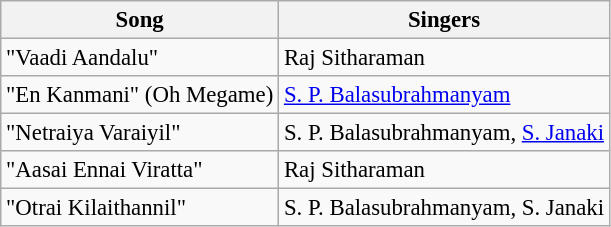<table class="wikitable" style="font-size:95%;">
<tr>
<th>Song</th>
<th>Singers</th>
</tr>
<tr>
<td>"Vaadi Aandalu"</td>
<td>Raj Sitharaman</td>
</tr>
<tr>
<td>"En Kanmani" (Oh Megame)</td>
<td><a href='#'>S. P. Balasubrahmanyam</a></td>
</tr>
<tr>
<td>"Netraiya Varaiyil"</td>
<td>S. P. Balasubrahmanyam, <a href='#'>S. Janaki</a></td>
</tr>
<tr>
<td>"Aasai Ennai Viratta"</td>
<td>Raj Sitharaman</td>
</tr>
<tr>
<td>"Otrai Kilaithannil"</td>
<td>S. P. Balasubrahmanyam, S. Janaki</td>
</tr>
</table>
